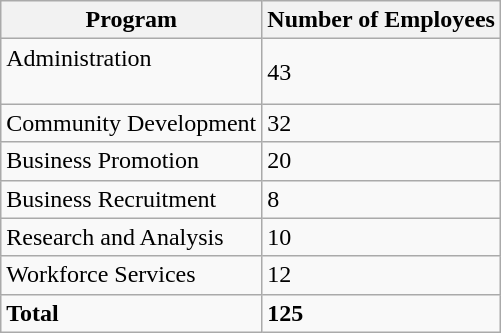<table border="1" cellspacing="0" cellpadding="5" style="border-collapse:collapse;" class="wikitable">
<tr>
<th>Program</th>
<th>Number of Employees</th>
</tr>
<tr>
<td>Administration<br><br></td>
<td>43</td>
</tr>
<tr>
<td>Community Development<br></td>
<td>32</td>
</tr>
<tr>
<td>Business Promotion<br></td>
<td>20</td>
</tr>
<tr>
<td>Business Recruitment</td>
<td>8</td>
</tr>
<tr>
<td>Research and Analysis</td>
<td>10</td>
</tr>
<tr>
<td>Workforce Services</td>
<td>12</td>
</tr>
<tr>
<td><strong>Total</strong></td>
<td><strong>125</strong></td>
</tr>
</table>
